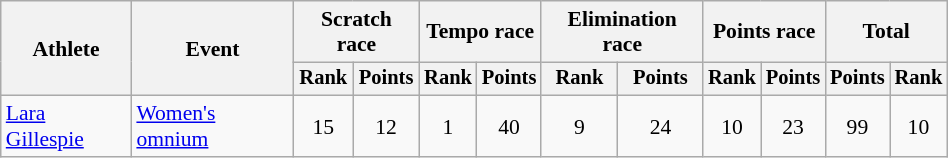<table class=wikitable style=font-size:90%;text-align:center;width:50%>
<tr>
<th rowspan=2>Athlete</th>
<th rowspan=2>Event</th>
<th colspan=2>Scratch race</th>
<th colspan=2>Tempo race</th>
<th colspan=2>Elimination race</th>
<th colspan=2>Points race</th>
<th colspan=2>Total</th>
</tr>
<tr style=font-size:95%>
<th>Rank</th>
<th>Points</th>
<th>Rank</th>
<th>Points</th>
<th>Rank</th>
<th>Points</th>
<th>Rank</th>
<th>Points</th>
<th>Points</th>
<th>Rank</th>
</tr>
<tr>
<td align=left><a href='#'>Lara Gillespie</a></td>
<td align=left><a href='#'>Women's omnium</a></td>
<td>15</td>
<td>12</td>
<td>1</td>
<td>40</td>
<td>9</td>
<td>24</td>
<td>10</td>
<td>23</td>
<td>99</td>
<td>10</td>
</tr>
</table>
